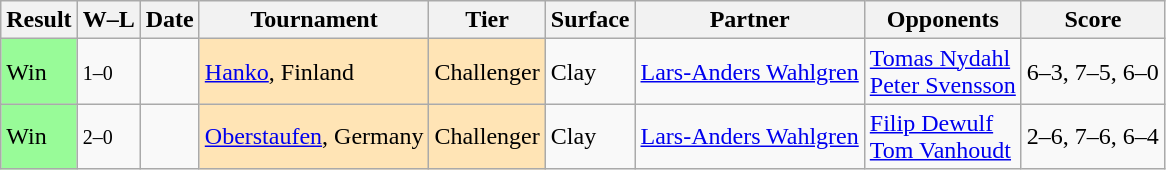<table class="sortable wikitable">
<tr>
<th>Result</th>
<th class="unsortable">W–L</th>
<th>Date</th>
<th>Tournament</th>
<th>Tier</th>
<th>Surface</th>
<th>Partner</th>
<th>Opponents</th>
<th class="unsortable">Score</th>
</tr>
<tr>
<td bgcolor=98FB98>Win</td>
<td><small>1–0</small></td>
<td></td>
<td style="background:moccasin;"><a href='#'>Hanko</a>, Finland</td>
<td style="background:moccasin;">Challenger</td>
<td>Clay</td>
<td> <a href='#'>Lars-Anders Wahlgren</a></td>
<td> <a href='#'>Tomas Nydahl</a> <br>  <a href='#'>Peter Svensson</a></td>
<td>6–3, 7–5, 6–0</td>
</tr>
<tr>
<td bgcolor=98FB98>Win</td>
<td><small>2–0</small></td>
<td></td>
<td style="background:moccasin;"><a href='#'>Oberstaufen</a>, Germany</td>
<td style="background:moccasin;">Challenger</td>
<td>Clay</td>
<td> <a href='#'>Lars-Anders Wahlgren</a></td>
<td> <a href='#'>Filip Dewulf</a> <br>  <a href='#'>Tom Vanhoudt</a></td>
<td>2–6, 7–6, 6–4</td>
</tr>
</table>
